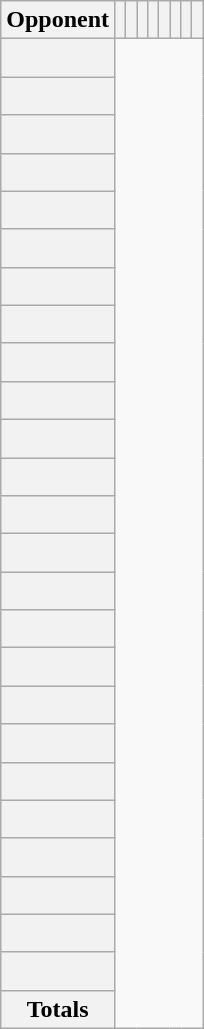<table class="wikitable plainrowheaders sortable" style="text-align:left">
<tr>
<th>Opponent</th>
<th></th>
<th></th>
<th></th>
<th></th>
<th></th>
<th></th>
<th></th>
<th></th>
</tr>
<tr>
<th scope="row"><br></th>
</tr>
<tr>
<th scope="row"><br></th>
</tr>
<tr>
<th scope="row"><br></th>
</tr>
<tr>
<th scope="row"><br></th>
</tr>
<tr>
<th scope="row"><br></th>
</tr>
<tr>
<th scope="row"><br></th>
</tr>
<tr>
<th scope="row"><br></th>
</tr>
<tr>
<th scope="row"><br></th>
</tr>
<tr>
<th scope="row"><br></th>
</tr>
<tr>
<th scope="row"><br></th>
</tr>
<tr>
<th scope="row"><br></th>
</tr>
<tr>
<th scope="row"><br></th>
</tr>
<tr>
<th scope="row"><br></th>
</tr>
<tr>
<th scope="row"><br></th>
</tr>
<tr>
<th scope="row"><br></th>
</tr>
<tr>
<th scope="row"><br></th>
</tr>
<tr>
<th scope="row"><br></th>
</tr>
<tr>
<th scope="row"><br></th>
</tr>
<tr>
<th scope="row"><br></th>
</tr>
<tr>
<th scope="row"><br></th>
</tr>
<tr>
<th scope="row"><br></th>
</tr>
<tr>
<th scope="row"><br></th>
</tr>
<tr>
<th scope="row"><br></th>
</tr>
<tr>
<th scope="row"><br></th>
</tr>
<tr>
<th scope="row"><br></th>
</tr>
<tr>
<th>Totals<br></th>
</tr>
</table>
